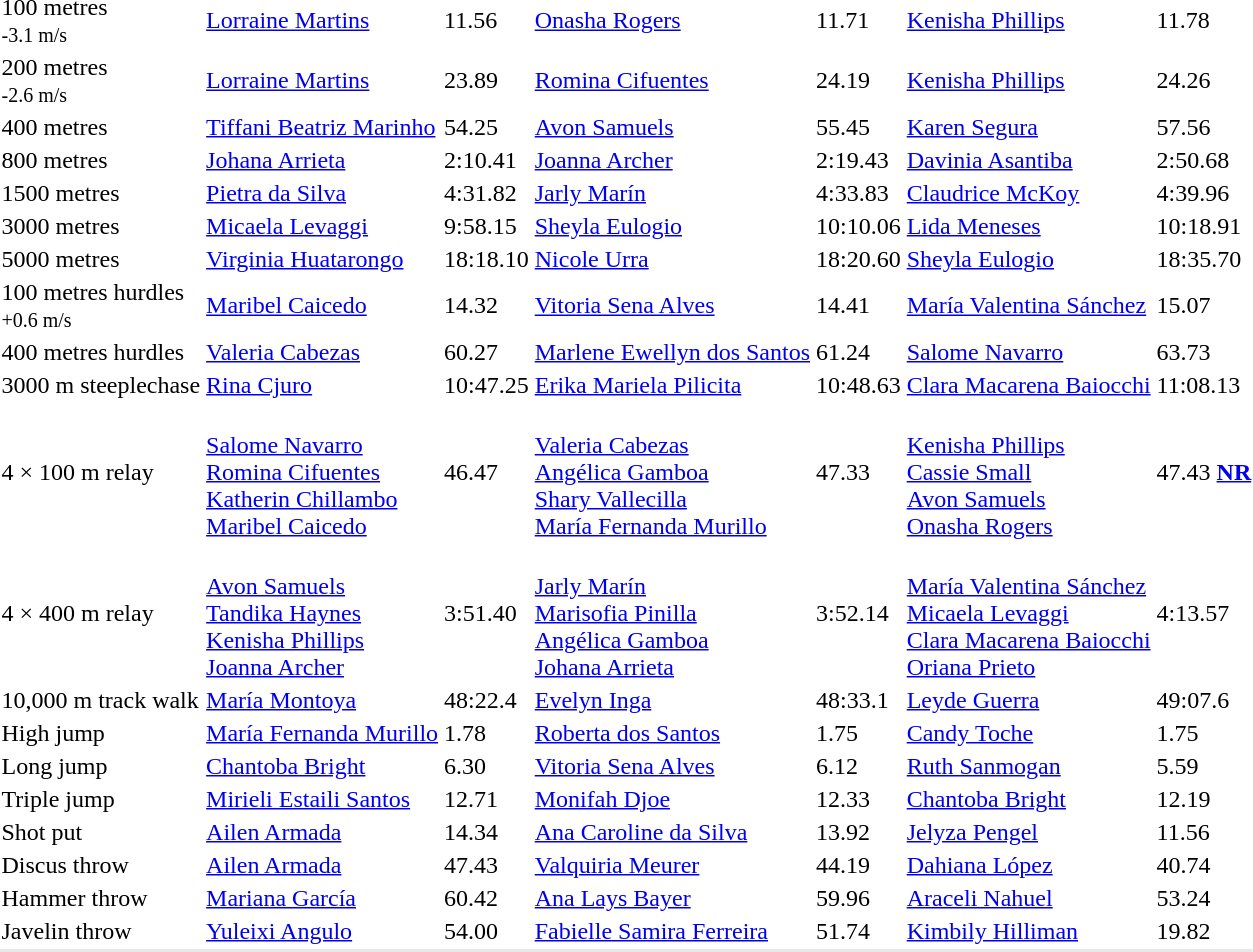<table>
<tr>
<td>100 metres<br><small>-3.1 m/s</small></td>
<td><a href='#'>Lorraine Martins</a><br></td>
<td>11.56</td>
<td><a href='#'>Onasha Rogers</a><br></td>
<td>11.71</td>
<td><a href='#'>Kenisha Phillips</a><br></td>
<td>11.78</td>
</tr>
<tr>
<td>200 metres<br><small>-2.6 m/s</small></td>
<td><a href='#'>Lorraine Martins</a><br></td>
<td>23.89</td>
<td><a href='#'>Romina Cifuentes</a><br></td>
<td>24.19</td>
<td><a href='#'>Kenisha Phillips</a><br></td>
<td>24.26</td>
</tr>
<tr>
<td>400 metres</td>
<td><a href='#'>Tiffani Beatriz Marinho</a><br></td>
<td>54.25</td>
<td><a href='#'>Avon Samuels</a><br></td>
<td>55.45</td>
<td><a href='#'>Karen Segura</a><br></td>
<td>57.56</td>
</tr>
<tr>
<td>800 metres</td>
<td><a href='#'>Johana Arrieta</a><br></td>
<td>2:10.41</td>
<td><a href='#'>Joanna Archer</a><br></td>
<td>2:19.43</td>
<td><a href='#'>Davinia Asantiba</a><br></td>
<td>2:50.68</td>
</tr>
<tr>
<td>1500 metres</td>
<td><a href='#'>Pietra da Silva</a><br></td>
<td>4:31.82</td>
<td><a href='#'>Jarly Marín</a><br></td>
<td>4:33.83</td>
<td><a href='#'>Claudrice McKoy</a><br></td>
<td>4:39.96</td>
</tr>
<tr>
<td>3000 metres</td>
<td><a href='#'>Micaela Levaggi</a><br></td>
<td>9:58.15</td>
<td><a href='#'>Sheyla Eulogio</a><br></td>
<td>10:10.06</td>
<td><a href='#'>Lida Meneses</a><br></td>
<td>10:18.91</td>
</tr>
<tr>
<td>5000 metres</td>
<td><a href='#'>Virginia Huatarongo</a><br></td>
<td>18:18.10</td>
<td><a href='#'>Nicole Urra</a><br></td>
<td>18:20.60</td>
<td><a href='#'>Sheyla Eulogio</a><br></td>
<td>18:35.70</td>
</tr>
<tr>
<td>100 metres hurdles<br><small>+0.6 m/s</small></td>
<td><a href='#'>Maribel Caicedo</a><br></td>
<td>14.32</td>
<td><a href='#'>Vitoria Sena Alves</a><br></td>
<td>14.41</td>
<td><a href='#'>María Valentina Sánchez</a><br></td>
<td>15.07</td>
</tr>
<tr>
<td>400 metres hurdles</td>
<td><a href='#'>Valeria Cabezas</a><br></td>
<td>60.27</td>
<td><a href='#'>Marlene Ewellyn dos Santos</a><br></td>
<td>61.24</td>
<td><a href='#'>Salome Navarro</a><br></td>
<td>63.73</td>
</tr>
<tr>
<td>3000 m steeplechase</td>
<td><a href='#'>Rina Cjuro</a><br></td>
<td>10:47.25</td>
<td><a href='#'>Erika Mariela Pilicita</a><br></td>
<td>10:48.63</td>
<td><a href='#'>Clara Macarena Baiocchi</a><br></td>
<td>11:08.13</td>
</tr>
<tr>
<td>4 × 100 m relay</td>
<td><br><a href='#'>Salome Navarro</a><br><a href='#'>Romina Cifuentes</a><br><a href='#'>Katherin Chillambo</a><br><a href='#'>Maribel Caicedo</a></td>
<td>46.47</td>
<td><br><a href='#'>Valeria Cabezas</a><br><a href='#'>Angélica Gamboa</a><br><a href='#'>Shary Vallecilla</a><br><a href='#'>María Fernanda Murillo</a></td>
<td>47.33</td>
<td><br><a href='#'>Kenisha Phillips</a><br><a href='#'>Cassie Small</a><br><a href='#'>Avon Samuels</a><br><a href='#'>Onasha Rogers</a></td>
<td>47.43 <strong><a href='#'>NR</a></strong></td>
</tr>
<tr>
<td>4 × 400 m relay</td>
<td><br><a href='#'>Avon Samuels</a><br><a href='#'>Tandika Haynes</a><br><a href='#'>Kenisha Phillips</a><br><a href='#'>Joanna Archer</a></td>
<td>3:51.40</td>
<td><br><a href='#'>Jarly Marín</a><br><a href='#'>Marisofia Pinilla</a><br><a href='#'>Angélica Gamboa</a><br><a href='#'>Johana Arrieta</a></td>
<td>3:52.14</td>
<td><br><a href='#'>María Valentina Sánchez</a><br><a href='#'>Micaela Levaggi</a><br><a href='#'>Clara Macarena Baiocchi</a><br><a href='#'>Oriana Prieto</a></td>
<td>4:13.57</td>
</tr>
<tr>
<td>10,000 m track walk</td>
<td><a href='#'>María Montoya</a><br></td>
<td>48:22.4</td>
<td><a href='#'>Evelyn Inga</a><br></td>
<td>48:33.1</td>
<td><a href='#'>Leyde Guerra</a><br></td>
<td>49:07.6</td>
</tr>
<tr>
<td>High jump</td>
<td><a href='#'>María Fernanda Murillo</a><br></td>
<td>1.78</td>
<td><a href='#'>Roberta dos Santos</a><br></td>
<td>1.75</td>
<td><a href='#'>Candy Toche</a><br></td>
<td>1.75</td>
</tr>
<tr>
<td>Long jump</td>
<td><a href='#'>Chantoba Bright</a><br></td>
<td>6.30</td>
<td><a href='#'>Vitoria Sena Alves</a><br></td>
<td>6.12</td>
<td><a href='#'>Ruth Sanmogan</a><br></td>
<td>5.59</td>
</tr>
<tr>
<td>Triple jump</td>
<td><a href='#'>Mirieli Estaili Santos</a><br></td>
<td>12.71</td>
<td><a href='#'>Monifah Djoe</a><br></td>
<td>12.33</td>
<td><a href='#'>Chantoba Bright</a><br></td>
<td>12.19</td>
</tr>
<tr>
<td>Shot put</td>
<td><a href='#'>Ailen Armada</a><br></td>
<td>14.34</td>
<td><a href='#'>Ana Caroline da Silva</a><br></td>
<td>13.92</td>
<td><a href='#'>Jelyza Pengel</a><br></td>
<td>11.56</td>
</tr>
<tr>
<td>Discus throw</td>
<td><a href='#'>Ailen Armada</a><br></td>
<td>47.43</td>
<td><a href='#'>Valquiria Meurer</a><br></td>
<td>44.19</td>
<td><a href='#'>Dahiana López</a><br></td>
<td>40.74</td>
</tr>
<tr>
<td>Hammer throw</td>
<td><a href='#'>Mariana García</a><br></td>
<td>60.42</td>
<td><a href='#'>Ana Lays Bayer</a><br></td>
<td>59.96</td>
<td><a href='#'>Araceli Nahuel</a><br></td>
<td>53.24</td>
</tr>
<tr>
<td>Javelin throw</td>
<td><a href='#'>Yuleixi Angulo</a><br></td>
<td>54.00</td>
<td><a href='#'>Fabielle Samira Ferreira</a><br></td>
<td>51.74</td>
<td><a href='#'>Kimbily Hilliman</a><br></td>
<td>19.82</td>
</tr>
<tr bgcolor= e8e8e8>
<td colspan=7></td>
</tr>
</table>
